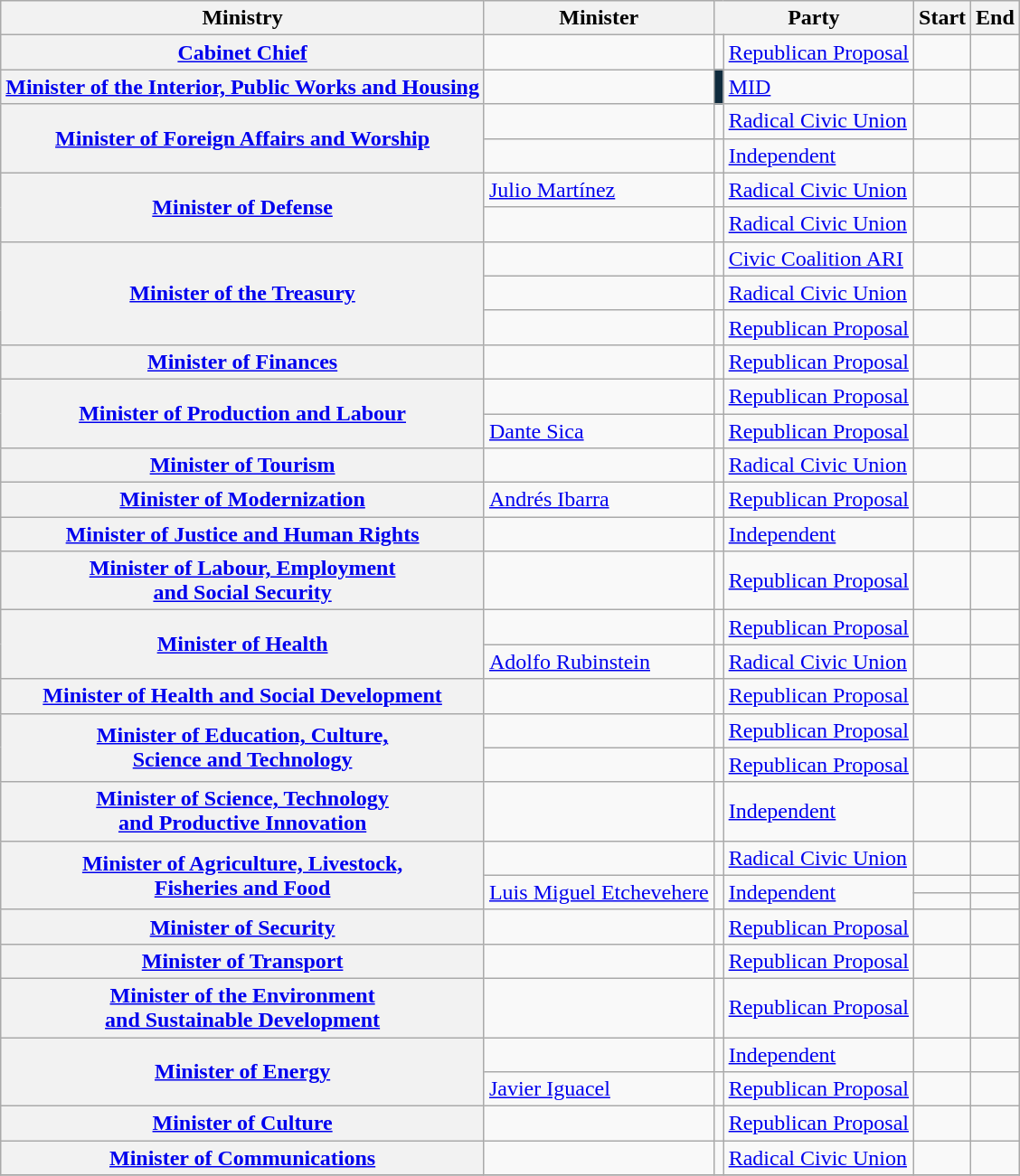<table class="sortable wikitable" style="font-size:100%;">
<tr>
<th scope="col">Ministry</th>
<th scope="col">Minister</th>
<th scope="col" colspan="2">Party</th>
<th scope="col">Start</th>
<th scope="col">End</th>
</tr>
<tr>
<th scope="row"><a href='#'>Cabinet Chief</a></th>
<td></td>
<td bgcolor=></td>
<td><a href='#'>Republican Proposal</a></td>
<td></td>
<td></td>
</tr>
<tr>
<th scope="row"><a href='#'>Minister of the Interior, Public Works and Housing</a></th>
<td></td>
<td bgcolor=#0F2B3D></td>
<td><a href='#'>MID</a></td>
<td></td>
<td></td>
</tr>
<tr>
<th scope="row" rowspan="2"><a href='#'>Minister of Foreign Affairs and Worship</a></th>
<td></td>
<td bgcolor=></td>
<td><a href='#'>Radical Civic Union</a></td>
<td></td>
<td></td>
</tr>
<tr>
<td></td>
<td bgcolor=></td>
<td><a href='#'>Independent</a></td>
<td></td>
<td></td>
</tr>
<tr>
<th scope="row" rowspan="2"><a href='#'>Minister of Defense</a></th>
<td><a href='#'>Julio Martínez</a></td>
<td bgcolor=></td>
<td><a href='#'>Radical Civic Union</a></td>
<td></td>
<td></td>
</tr>
<tr>
<td></td>
<td bgcolor=></td>
<td><a href='#'>Radical Civic Union</a></td>
<td></td>
<td></td>
</tr>
<tr>
<th scope="row" rowspan="3"><a href='#'>Minister of the Treasury</a></th>
<td></td>
<td bgcolor=></td>
<td><a href='#'>Civic Coalition ARI</a></td>
<td></td>
<td></td>
</tr>
<tr>
<td></td>
<td bgcolor=></td>
<td><a href='#'>Radical Civic Union</a></td>
<td></td>
<td></td>
</tr>
<tr>
<td></td>
<td bgcolor=></td>
<td><a href='#'>Republican Proposal</a></td>
<td></td>
<td></td>
</tr>
<tr>
<th scope="row"><a href='#'>Minister of Finances</a></th>
<td></td>
<td bgcolor=></td>
<td><a href='#'>Republican Proposal</a></td>
<td></td>
<td></td>
</tr>
<tr>
<th scope="row" rowspan="2"><a href='#'>Minister of Production and Labour</a></th>
<td></td>
<td bgcolor=></td>
<td><a href='#'>Republican Proposal</a></td>
<td></td>
<td></td>
</tr>
<tr>
<td><a href='#'>Dante Sica</a></td>
<td bgcolor=></td>
<td><a href='#'>Republican Proposal</a></td>
<td></td>
<td></td>
</tr>
<tr>
<th scope="row"><a href='#'>Minister of Tourism</a></th>
<td></td>
<td bgcolor=></td>
<td><a href='#'>Radical Civic Union</a></td>
<td></td>
<td></td>
</tr>
<tr>
<th scope="row"><a href='#'>Minister of Modernization</a></th>
<td><a href='#'>Andrés Ibarra</a></td>
<td bgcolor=></td>
<td><a href='#'>Republican Proposal</a></td>
<td></td>
<td></td>
</tr>
<tr>
<th scope="row"><a href='#'>Minister of Justice and Human Rights</a></th>
<td></td>
<td bgcolor=></td>
<td><a href='#'>Independent</a></td>
<td></td>
<td></td>
</tr>
<tr>
<th scope="row"><a href='#'>Minister of Labour, Employment<br>and Social Security</a></th>
<td></td>
<td bgcolor=></td>
<td><a href='#'>Republican Proposal</a></td>
<td></td>
<td></td>
</tr>
<tr>
<th scope="row" rowspan="2"><a href='#'>Minister of Health</a></th>
<td></td>
<td bgcolor=></td>
<td><a href='#'>Republican Proposal</a></td>
<td></td>
<td></td>
</tr>
<tr>
<td><a href='#'>Adolfo Rubinstein</a></td>
<td bgcolor=></td>
<td><a href='#'>Radical Civic Union</a></td>
<td></td>
<td></td>
</tr>
<tr>
<th scope="row"><a href='#'>Minister of Health and Social Development</a></th>
<td></td>
<td bgcolor=></td>
<td><a href='#'>Republican Proposal</a></td>
<td></td>
<td></td>
</tr>
<tr>
<th scope="row" rowspan="2"><a href='#'>Minister of Education, Culture,<br>Science and Technology</a></th>
<td></td>
<td bgcolor=></td>
<td><a href='#'>Republican Proposal</a></td>
<td></td>
<td></td>
</tr>
<tr>
<td></td>
<td bgcolor=></td>
<td><a href='#'>Republican Proposal</a></td>
<td></td>
<td></td>
</tr>
<tr>
<th scope="row"><a href='#'>Minister of Science, Technology<br>and Productive Innovation</a></th>
<td></td>
<td bgcolor=></td>
<td><a href='#'>Independent</a></td>
<td></td>
<td></td>
</tr>
<tr>
<th scope="row" rowspan="3"><a href='#'>Minister of Agriculture, Livestock,<br>Fisheries and Food</a></th>
<td></td>
<td bgcolor=></td>
<td><a href='#'>Radical Civic Union</a></td>
<td></td>
<td></td>
</tr>
<tr>
<td rowspan="2"><a href='#'>Luis Miguel Etchevehere</a></td>
<td rowspan="2" bgcolor=></td>
<td rowspan="2"><a href='#'>Independent</a></td>
<td></td>
<td></td>
</tr>
<tr>
<td></td>
<td></td>
</tr>
<tr>
<th scope="row"><a href='#'>Minister of Security</a></th>
<td></td>
<td bgcolor=></td>
<td><a href='#'>Republican Proposal</a></td>
<td></td>
<td></td>
</tr>
<tr>
<th scope="row"><a href='#'>Minister of Transport</a></th>
<td></td>
<td bgcolor=></td>
<td><a href='#'>Republican Proposal</a></td>
<td></td>
<td></td>
</tr>
<tr>
<th scope="row"><a href='#'>Minister of the Environment<br>and Sustainable Development</a></th>
<td></td>
<td bgcolor=></td>
<td><a href='#'>Republican Proposal</a></td>
<td></td>
<td></td>
</tr>
<tr>
<th scope="row" rowspan="2"><a href='#'>Minister of Energy</a></th>
<td></td>
<td bgcolor=></td>
<td><a href='#'>Independent</a></td>
<td></td>
<td></td>
</tr>
<tr>
<td><a href='#'>Javier Iguacel</a></td>
<td bgcolor=></td>
<td><a href='#'>Republican Proposal</a></td>
<td></td>
<td></td>
</tr>
<tr>
<th scope="row"><a href='#'>Minister of Culture</a></th>
<td></td>
<td bgcolor=></td>
<td><a href='#'>Republican Proposal</a></td>
<td></td>
<td></td>
</tr>
<tr>
<th scope="row"><a href='#'>Minister of Communications</a></th>
<td></td>
<td bgcolor=></td>
<td><a href='#'>Radical Civic Union</a></td>
<td></td>
<td></td>
</tr>
<tr>
</tr>
</table>
